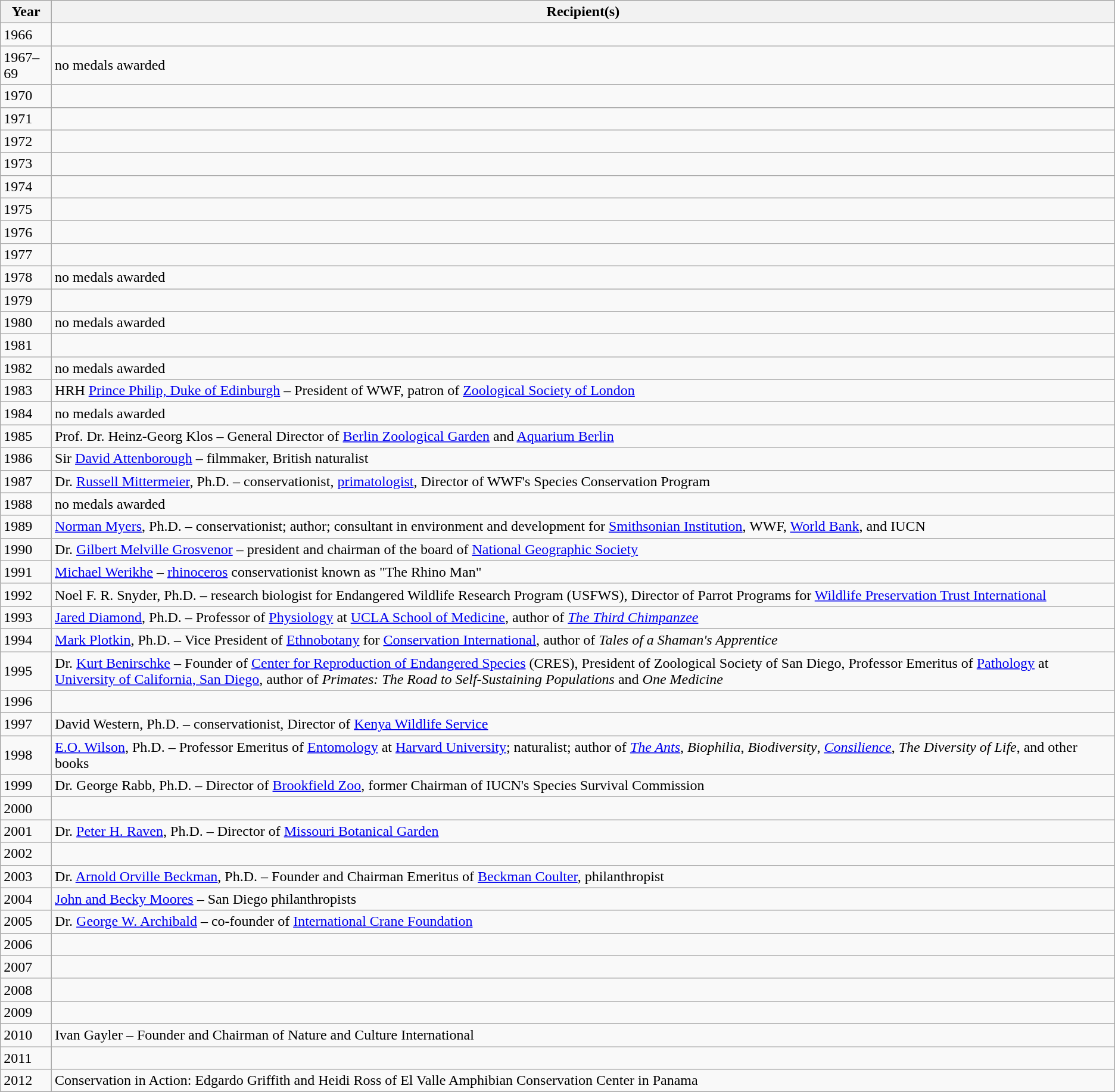<table class ="wikitable">
<tr>
<th>Year</th>
<th>Recipient(s)</th>
</tr>
<tr>
<td>1966</td>
<td></td>
</tr>
<tr>
<td>1967–69</td>
<td>no medals awarded</td>
</tr>
<tr>
<td>1970</td>
<td></td>
</tr>
<tr>
<td>1971</td>
<td></td>
</tr>
<tr>
<td>1972</td>
<td></td>
</tr>
<tr>
<td>1973</td>
<td></td>
</tr>
<tr>
<td>1974</td>
<td></td>
</tr>
<tr>
<td>1975</td>
<td></td>
</tr>
<tr>
<td>1976</td>
<td></td>
</tr>
<tr>
<td>1977</td>
<td></td>
</tr>
<tr>
<td>1978</td>
<td>no medals awarded</td>
</tr>
<tr>
<td>1979</td>
<td></td>
</tr>
<tr>
<td>1980</td>
<td>no medals awarded</td>
</tr>
<tr>
<td>1981</td>
<td></td>
</tr>
<tr>
<td>1982</td>
<td>no medals awarded</td>
</tr>
<tr>
<td>1983</td>
<td>HRH <a href='#'>Prince Philip, Duke of Edinburgh</a> – President of WWF, patron of <a href='#'>Zoological Society of London</a></td>
</tr>
<tr>
<td>1984</td>
<td>no medals awarded</td>
</tr>
<tr>
<td>1985</td>
<td>Prof. Dr. Heinz-Georg Klos – General Director of <a href='#'>Berlin Zoological Garden</a> and <a href='#'>Aquarium Berlin</a></td>
</tr>
<tr>
<td>1986</td>
<td>Sir <a href='#'>David Attenborough</a> – filmmaker, British naturalist</td>
</tr>
<tr>
<td>1987</td>
<td>Dr. <a href='#'>Russell Mittermeier</a>, Ph.D. – conservationist, <a href='#'>primatologist</a>, Director of WWF's Species Conservation Program</td>
</tr>
<tr>
<td>1988</td>
<td>no medals awarded</td>
</tr>
<tr>
<td>1989</td>
<td><a href='#'>Norman Myers</a>, Ph.D. – conservationist; author; consultant in environment and development for <a href='#'>Smithsonian Institution</a>, WWF, <a href='#'>World Bank</a>, and IUCN</td>
</tr>
<tr>
<td>1990</td>
<td>Dr. <a href='#'>Gilbert Melville Grosvenor</a> – president and chairman of the board of <a href='#'>National Geographic Society</a></td>
</tr>
<tr>
<td>1991</td>
<td><a href='#'>Michael Werikhe</a> – <a href='#'>rhinoceros</a> conservationist known as "The Rhino Man"</td>
</tr>
<tr>
<td>1992</td>
<td>Noel F. R. Snyder, Ph.D. – research biologist for Endangered Wildlife Research Program (USFWS), Director of Parrot Programs for <a href='#'>Wildlife Preservation Trust International</a></td>
</tr>
<tr>
<td>1993</td>
<td><a href='#'>Jared Diamond</a>, Ph.D. – Professor of <a href='#'>Physiology</a> at <a href='#'>UCLA School of Medicine</a>, author of <em><a href='#'>The Third Chimpanzee</a></em></td>
</tr>
<tr>
<td>1994</td>
<td><a href='#'>Mark Plotkin</a>, Ph.D. – Vice President of <a href='#'>Ethnobotany</a> for <a href='#'>Conservation International</a>, author of <em>Tales of a Shaman's Apprentice</em></td>
</tr>
<tr>
<td>1995</td>
<td>Dr. <a href='#'>Kurt Benirschke</a> – Founder of <a href='#'>Center for Reproduction of Endangered Species</a> (CRES), President of Zoological Society of San Diego, Professor Emeritus of <a href='#'>Pathology</a> at <a href='#'>University of California, San Diego</a>, author of <em>Primates: The Road to Self-Sustaining Populations</em> and <em>One Medicine</em></td>
</tr>
<tr>
<td>1996</td>
<td></td>
</tr>
<tr>
<td>1997</td>
<td>David Western, Ph.D. – conservationist, Director of <a href='#'>Kenya Wildlife Service</a></td>
</tr>
<tr>
<td>1998</td>
<td><a href='#'>E.O. Wilson</a>, Ph.D. – Professor Emeritus of <a href='#'>Entomology</a> at <a href='#'>Harvard University</a>; naturalist; author of <em><a href='#'>The Ants</a></em>, <em>Biophilia</em>, <em>Biodiversity</em>, <em><a href='#'>Consilience</a></em>, <em>The Diversity of Life</em>, and other books</td>
</tr>
<tr>
<td>1999</td>
<td>Dr. George Rabb, Ph.D. – Director of <a href='#'>Brookfield Zoo</a>, former Chairman of IUCN's Species Survival Commission</td>
</tr>
<tr>
<td>2000</td>
<td></td>
</tr>
<tr>
<td>2001</td>
<td>Dr. <a href='#'>Peter H. Raven</a>, Ph.D. – Director of <a href='#'>Missouri Botanical Garden</a></td>
</tr>
<tr>
<td>2002</td>
<td></td>
</tr>
<tr>
<td>2003</td>
<td>Dr. <a href='#'>Arnold Orville Beckman</a>, Ph.D. – Founder and Chairman Emeritus of <a href='#'>Beckman Coulter</a>, philanthropist</td>
</tr>
<tr>
<td>2004</td>
<td><a href='#'>John and Becky Moores</a> – San Diego philanthropists</td>
</tr>
<tr>
<td>2005</td>
<td>Dr. <a href='#'>George W. Archibald</a> – co-founder of <a href='#'>International Crane Foundation</a></td>
</tr>
<tr>
<td>2006</td>
<td></td>
</tr>
<tr>
<td>2007</td>
<td></td>
</tr>
<tr>
<td>2008</td>
<td></td>
</tr>
<tr>
<td>2009</td>
<td></td>
</tr>
<tr>
<td>2010</td>
<td>Ivan Gayler – Founder and Chairman of Nature and Culture International</td>
</tr>
<tr>
<td>2011</td>
<td></td>
</tr>
<tr>
<td>2012</td>
<td>Conservation in Action: Edgardo Griffith and Heidi Ross of El Valle Amphibian Conservation Center in Panama</td>
</tr>
</table>
